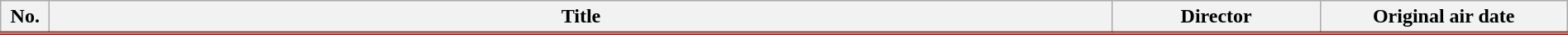<table class="wikitable" style="width:100%; margin:auto; background:#FFF;">
<tr style="border-bottom: 3px solid #B22222;">
<th style="width:2em;">No.</th>
<th>Title</th>
<th style="width:10em;">Director</th>
<th style="width:12em;">Original air date</th>
</tr>
<tr>
</tr>
</table>
